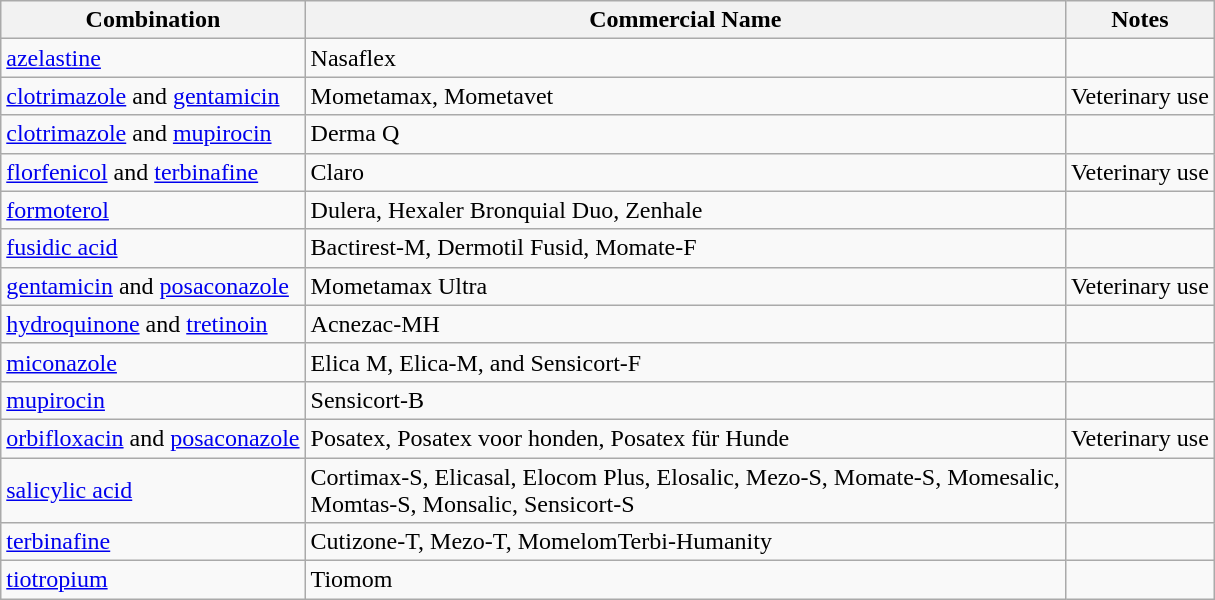<table class="wikitable">
<tr>
<th>Combination</th>
<th>Commercial Name</th>
<th>Notes</th>
</tr>
<tr>
<td><a href='#'>azelastine</a></td>
<td>Nasaflex</td>
<td></td>
</tr>
<tr>
<td><a href='#'>clotrimazole</a> and <a href='#'>gentamicin</a></td>
<td>Mometamax, Mometavet</td>
<td>Veterinary use</td>
</tr>
<tr>
<td><a href='#'>clotrimazole</a> and <a href='#'>mupirocin</a></td>
<td>Derma Q</td>
<td></td>
</tr>
<tr>
<td><a href='#'>florfenicol</a> and <a href='#'>terbinafine</a></td>
<td>Claro</td>
<td>Veterinary use</td>
</tr>
<tr>
<td><a href='#'>formoterol</a></td>
<td>Dulera, Hexaler Bronquial Duo, Zenhale</td>
<td></td>
</tr>
<tr>
<td><a href='#'>fusidic acid</a></td>
<td>Bactirest-M, Dermotil Fusid, Momate-F</td>
<td></td>
</tr>
<tr>
<td><a href='#'>gentamicin</a> and <a href='#'>posaconazole</a></td>
<td>Mometamax Ultra</td>
<td>Veterinary use</td>
</tr>
<tr>
<td><a href='#'>hydroquinone</a> and <a href='#'>tretinoin</a></td>
<td>Acnezac-MH</td>
<td></td>
</tr>
<tr>
<td><a href='#'>miconazole</a></td>
<td>Elica M, Elica-M, and Sensicort-F</td>
<td></td>
</tr>
<tr>
<td><a href='#'>mupirocin</a></td>
<td>Sensicort-B</td>
<td></td>
</tr>
<tr>
<td><a href='#'>orbifloxacin</a> and <a href='#'>posaconazole</a></td>
<td>Posatex, Posatex voor honden, Posatex für Hunde</td>
<td>Veterinary use</td>
</tr>
<tr>
<td><a href='#'>salicylic acid</a></td>
<td>Cortimax-S, Elicasal, Elocom Plus, Elosalic, Mezo-S, Momate-S, Momesalic,<br>Momtas-S, Monsalic, Sensicort-S</td>
<td></td>
</tr>
<tr>
<td><a href='#'>terbinafine</a></td>
<td>Cutizone-T, Mezo-T, MomelomTerbi-Humanity</td>
<td></td>
</tr>
<tr>
<td><a href='#'>tiotropium</a></td>
<td>Tiomom</td>
</tr>
</table>
